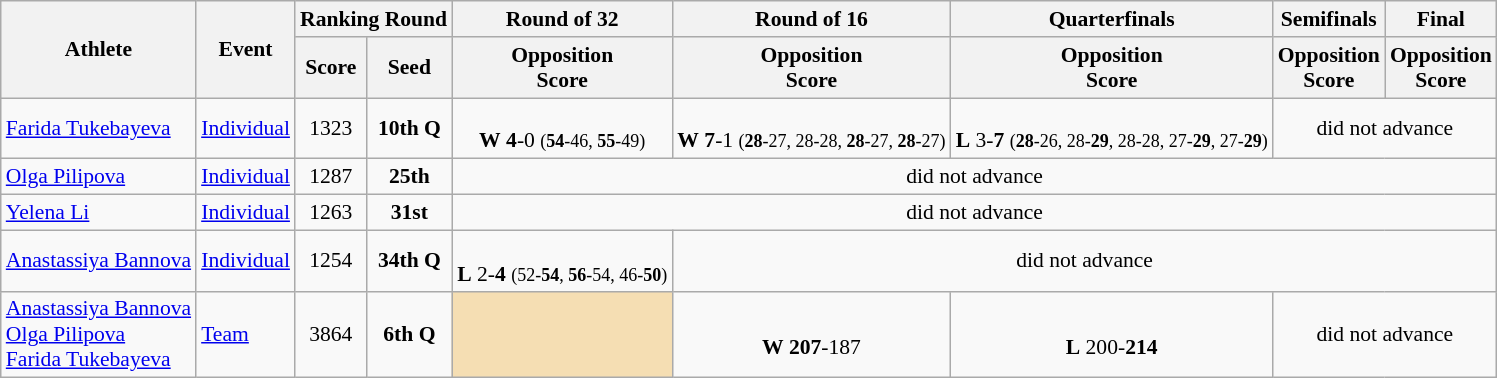<table class=wikitable style="font-size:90%">
<tr>
<th rowspan=2>Athlete</th>
<th rowspan=2>Event</th>
<th colspan=2>Ranking Round</th>
<th>Round of 32</th>
<th>Round of 16</th>
<th>Quarterfinals</th>
<th>Semifinals</th>
<th>Final</th>
</tr>
<tr>
<th>Score</th>
<th>Seed</th>
<th>Opposition<br>Score</th>
<th>Opposition<br>Score</th>
<th>Opposition<br>Score</th>
<th>Opposition<br>Score</th>
<th>Opposition<br>Score</th>
</tr>
<tr>
<td><a href='#'>Farida Tukebayeva</a></td>
<td><a href='#'>Individual</a></td>
<td align=center>1323</td>
<td align=center><strong>10th Q</strong></td>
<td align=center><br> <strong>W</strong> <strong>4</strong>-0 <small>(<strong>54</strong>-46, <strong>55</strong>-49)</small></td>
<td align=center><br> <strong>W</strong> <strong>7</strong>-1 <small>(<strong>28</strong>-27, 28-28, <strong>28</strong>-27, <strong>28</strong>-27)</small></td>
<td align=center><br> <strong>L</strong> 3-<strong>7</strong> <small>(<strong>28</strong>-26, 28-<strong>29</strong>, 28-28, 27-<strong>29</strong>, 27-<strong>29</strong>)</small></td>
<td align=center colspan="7">did not advance</td>
</tr>
<tr>
<td><a href='#'>Olga Pilipova</a></td>
<td><a href='#'>Individual</a></td>
<td align=center>1287</td>
<td align=center><strong>25th</strong></td>
<td align=center colspan="7">did not advance</td>
</tr>
<tr>
<td><a href='#'>Yelena Li</a></td>
<td><a href='#'>Individual</a></td>
<td align=center>1263</td>
<td align=center><strong>31st</strong></td>
<td align=center colspan="7">did not advance</td>
</tr>
<tr>
<td><a href='#'>Anastassiya Bannova</a></td>
<td><a href='#'>Individual</a></td>
<td align=center>1254</td>
<td align=center><strong>34th Q</strong></td>
<td align=center><br> <strong>L</strong> 2-<strong>4</strong> <small>(52-<strong>54</strong>, <strong>56</strong>-54, 46-<strong>50</strong>)</small></td>
<td align=center colspan="7">did not advance</td>
</tr>
<tr>
<td><a href='#'>Anastassiya Bannova</a><br><a href='#'>Olga Pilipova</a><br><a href='#'>Farida Tukebayeva</a></td>
<td><a href='#'>Team</a></td>
<td align=center>3864</td>
<td align=center><strong>6th Q</strong></td>
<td style="text-align:center; background:wheat;"></td>
<td align=center> <br> <strong>W</strong> <strong>207</strong>-187</td>
<td align=center> <br> <strong>L</strong> 200-<strong>214</strong></td>
<td align=center colspan="7">did not advance</td>
</tr>
</table>
